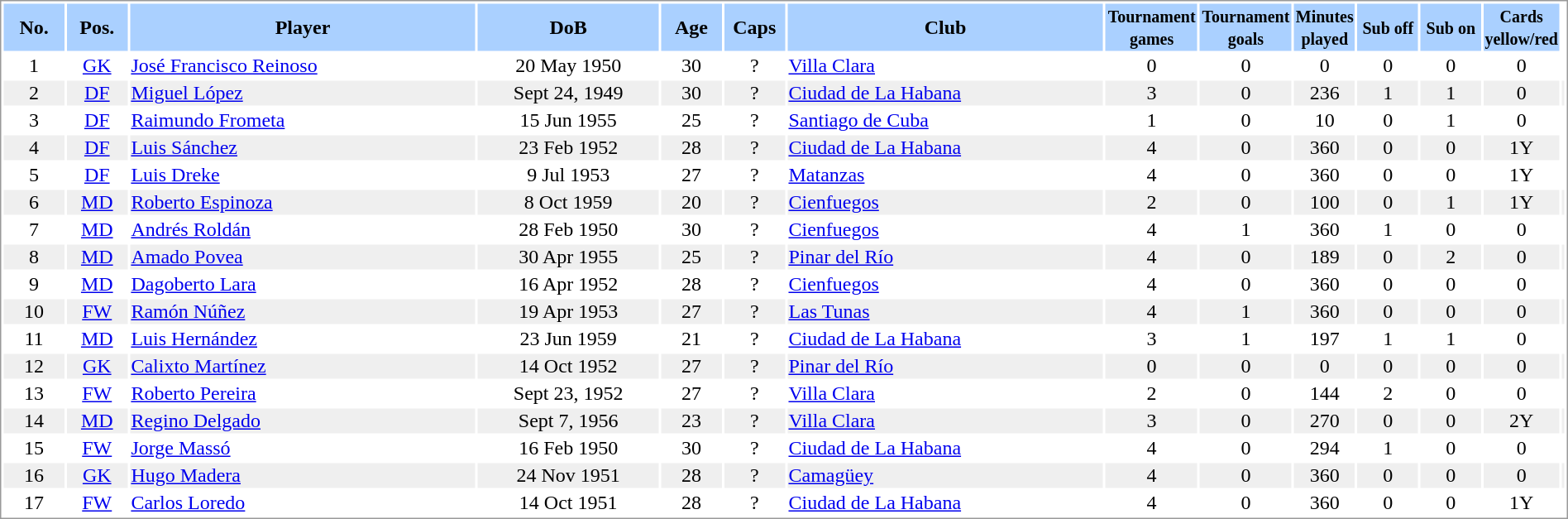<table border="0" width="100%" style="border: 1px solid #999; background-color:#FFFFFF; text-align:center">
<tr align="center" bgcolor="#AAD0FF">
<th width=4%>No.</th>
<th width=4%>Pos.</th>
<th width=23%>Player</th>
<th width=12%>DoB</th>
<th width=4%>Age</th>
<th width=4%>Caps</th>
<th width=21%>Club</th>
<th width=6%><small>Tournament<br>games</small></th>
<th width=6%><small>Tournament<br>goals</small></th>
<th width=4%><small>Minutes<br>played</small></th>
<th width=4%><small>Sub off</small></th>
<th width=4%><small>Sub on</small></th>
<th width=4%><small>Cards<br>yellow/red</small></th>
</tr>
<tr>
<td>1</td>
<td><a href='#'>GK</a></td>
<td align="left"><a href='#'>José Francisco Reinoso</a></td>
<td>20 May 1950</td>
<td>30</td>
<td>?</td>
<td align="left"> <a href='#'>Villa Clara</a></td>
<td>0</td>
<td>0</td>
<td>0</td>
<td>0</td>
<td>0</td>
<td>0</td>
</tr>
<tr bgcolor="#EFEFEF">
<td>2</td>
<td><a href='#'>DF</a></td>
<td align="left"><a href='#'>Miguel López</a></td>
<td>Sept 24, 1949</td>
<td>30</td>
<td>?</td>
<td align="left"> <a href='#'>Ciudad de La Habana</a></td>
<td>3</td>
<td>0</td>
<td>236</td>
<td>1</td>
<td>1</td>
<td>0</td>
<td></td>
</tr>
<tr>
<td>3</td>
<td><a href='#'>DF</a></td>
<td align="left"><a href='#'>Raimundo Frometa</a></td>
<td>15 Jun 1955</td>
<td>25</td>
<td>?</td>
<td align="left"> <a href='#'>Santiago de Cuba</a></td>
<td>1</td>
<td>0</td>
<td>10</td>
<td>0</td>
<td>1</td>
<td>0</td>
</tr>
<tr bgcolor="#EFEFEF">
<td>4</td>
<td><a href='#'>DF</a></td>
<td align="left"><a href='#'>Luis Sánchez</a></td>
<td>23 Feb 1952</td>
<td>28</td>
<td>?</td>
<td align="left"> <a href='#'>Ciudad de La Habana</a></td>
<td>4</td>
<td>0</td>
<td>360</td>
<td>0</td>
<td>0</td>
<td>1Y</td>
</tr>
<tr>
<td>5</td>
<td><a href='#'>DF</a></td>
<td align="left"><a href='#'>Luis Dreke</a></td>
<td>9 Jul 1953</td>
<td>27</td>
<td>?</td>
<td align="left"> <a href='#'>Matanzas</a></td>
<td>4</td>
<td>0</td>
<td>360</td>
<td>0</td>
<td>0</td>
<td>1Y</td>
<td></td>
</tr>
<tr bgcolor="#EFEFEF">
<td>6</td>
<td><a href='#'>MD</a></td>
<td align="left"><a href='#'>Roberto Espinoza</a></td>
<td>8 Oct 1959</td>
<td>20</td>
<td>?</td>
<td align="left">   <a href='#'>Cienfuegos</a></td>
<td>2</td>
<td>0</td>
<td>100</td>
<td>0</td>
<td>1</td>
<td>1Y</td>
<td></td>
</tr>
<tr>
<td>7</td>
<td><a href='#'>MD</a></td>
<td align="left"><a href='#'>Andrés Roldán</a></td>
<td>28 Feb 1950</td>
<td>30</td>
<td>?</td>
<td align="left"> <a href='#'>Cienfuegos</a></td>
<td>4</td>
<td>1</td>
<td>360</td>
<td>1</td>
<td>0</td>
<td>0</td>
<td></td>
</tr>
<tr bgcolor="#EFEFEF">
<td>8</td>
<td><a href='#'>MD</a></td>
<td align="left"><a href='#'>Amado Povea</a></td>
<td>30 Apr 1955</td>
<td>25</td>
<td>?</td>
<td align="left"> <a href='#'>Pinar del Río</a></td>
<td>4</td>
<td>0</td>
<td>189</td>
<td>0</td>
<td>2</td>
<td>0</td>
<td></td>
</tr>
<tr>
<td>9</td>
<td><a href='#'>MD</a></td>
<td align="left"><a href='#'>Dagoberto Lara</a></td>
<td>16 Apr 1952</td>
<td>28</td>
<td>?</td>
<td align="left"> <a href='#'>Cienfuegos</a></td>
<td>4</td>
<td>0</td>
<td>360</td>
<td>0</td>
<td>0</td>
<td>0</td>
<td></td>
</tr>
<tr bgcolor="#EFEFEF">
<td>10</td>
<td><a href='#'>FW</a></td>
<td align="left"><a href='#'>Ramón Núñez</a></td>
<td>19 Apr 1953</td>
<td>27</td>
<td>?</td>
<td align="left"> <a href='#'>Las Tunas</a></td>
<td>4</td>
<td>1</td>
<td>360</td>
<td>0</td>
<td>0</td>
<td>0</td>
<td></td>
</tr>
<tr>
<td>11</td>
<td><a href='#'>MD</a></td>
<td align="left"><a href='#'>Luis Hernández</a></td>
<td>23 Jun 1959</td>
<td>21</td>
<td>?</td>
<td align="left"> <a href='#'>Ciudad de La Habana</a></td>
<td>3</td>
<td>1</td>
<td>197</td>
<td>1</td>
<td>1</td>
<td>0</td>
<td></td>
</tr>
<tr bgcolor="#EFEFEF">
<td>12</td>
<td><a href='#'>GK</a></td>
<td align="left"><a href='#'>Calixto Martínez</a></td>
<td>14 Oct 1952</td>
<td>27</td>
<td>?</td>
<td align="left"> <a href='#'>Pinar del Río</a></td>
<td>0</td>
<td>0</td>
<td>0</td>
<td>0</td>
<td>0</td>
<td>0</td>
<td></td>
</tr>
<tr>
<td>13</td>
<td><a href='#'>FW</a></td>
<td align="left"><a href='#'>Roberto Pereira</a></td>
<td>Sept 23, 1952</td>
<td>27</td>
<td>?</td>
<td align="left"> <a href='#'>Villa Clara</a></td>
<td>2</td>
<td>0</td>
<td>144</td>
<td>2</td>
<td>0</td>
<td>0</td>
<td></td>
</tr>
<tr bgcolor="#EFEFEF">
<td>14</td>
<td><a href='#'>MD</a></td>
<td align="left"><a href='#'>Regino Delgado</a></td>
<td>Sept 7, 1956</td>
<td>23</td>
<td>?</td>
<td align="left"> <a href='#'>Villa Clara</a></td>
<td>3</td>
<td>0</td>
<td>270</td>
<td>0</td>
<td>0</td>
<td>2Y</td>
<td></td>
</tr>
<tr>
<td>15</td>
<td><a href='#'>FW</a></td>
<td align="left"><a href='#'>Jorge Massó</a></td>
<td>16 Feb 1950</td>
<td>30</td>
<td>?</td>
<td align="left"> <a href='#'>Ciudad de La Habana</a></td>
<td>4</td>
<td>0</td>
<td>294</td>
<td>1</td>
<td>0</td>
<td>0</td>
<td></td>
</tr>
<tr bgcolor="#EFEFEF">
<td>16</td>
<td><a href='#'>GK</a></td>
<td align="left"><a href='#'>Hugo Madera</a></td>
<td>24 Nov 1951</td>
<td>28</td>
<td>?</td>
<td align="left"> <a href='#'>Camagüey</a></td>
<td>4</td>
<td>0</td>
<td>360</td>
<td>0</td>
<td>0</td>
<td>0</td>
<td></td>
</tr>
<tr>
<td>17</td>
<td><a href='#'>FW</a></td>
<td align="left"><a href='#'>Carlos Loredo</a></td>
<td>14 Oct 1951</td>
<td>28</td>
<td>?</td>
<td align="left"> <a href='#'>Ciudad de La Habana</a></td>
<td>4</td>
<td>0</td>
<td>360</td>
<td>0</td>
<td>0</td>
<td>1Y</td>
<td></td>
</tr>
</table>
